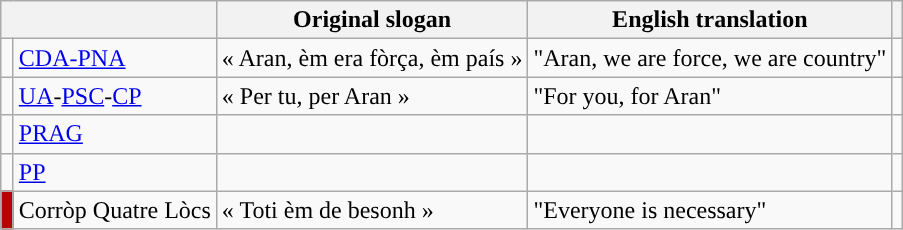<table class="wikitable" style="text-align:left;">
<tr>
<th style="text-align:left;" colspan="2"></th>
<th>Original slogan</th>
<th>English translation</th>
<th></th>
</tr>
<tr>
<td width="1" style="color:inherit;background:"></td>
<td><a href='#'>CDA-PNA</a></td>
<td>« Aran, èm era fòrça, èm país  »</td>
<td>"Aran, we are force, we are country"</td>
<td></td>
</tr>
<tr>
<td style="color:inherit;background:"></td>
<td><a href='#'>UA</a>-<a href='#'>PSC</a>-<a href='#'>CP</a></td>
<td>« Per tu, per Aran »</td>
<td>"For you, for Aran"</td>
<td></td>
</tr>
<tr>
<td style="color:inherit;background:"></td>
<td><a href='#'>PRAG</a></td>
<td></td>
<td></td>
<td></td>
</tr>
<tr>
<td style="color:inherit;background:"></td>
<td><a href='#'>PP</a></td>
<td></td>
<td></td>
<td></td>
</tr>
<tr>
<td style="color:inherit;background:#B40404"></td>
<td>Corròp Quatre Lòcs</td>
<td>« Toti èm de besonh  »</td>
<td>"Everyone is necessary"</td>
<td></td>
</tr>
</table>
